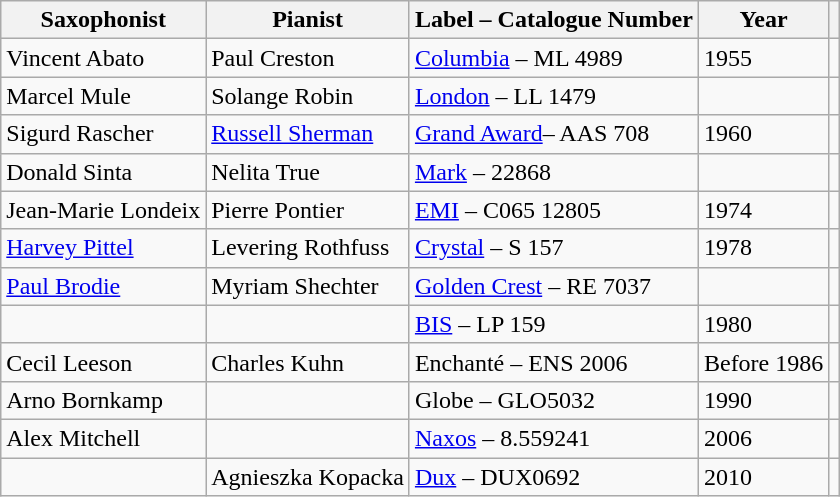<table class="wikitable">
<tr>
<th>Saxophonist</th>
<th>Pianist</th>
<th>Label – Catalogue Number</th>
<th>Year</th>
<th></th>
</tr>
<tr>
<td>Vincent Abato</td>
<td>Paul Creston</td>
<td><a href='#'>Columbia</a> – ML 4989</td>
<td>1955</td>
<td style="text-align:center;"></td>
</tr>
<tr>
<td>Marcel Mule</td>
<td>Solange Robin</td>
<td><a href='#'>London</a> – LL 1479</td>
<td></td>
<td style="text-align:center;"></td>
</tr>
<tr>
<td>Sigurd Rascher</td>
<td><a href='#'>Russell Sherman</a></td>
<td><a href='#'>Grand Award</a>– AAS 708</td>
<td>1960</td>
<td style="text-align:center;"></td>
</tr>
<tr>
<td>Donald Sinta</td>
<td>Nelita True</td>
<td><a href='#'>Mark</a> – 22868</td>
<td></td>
<td style="text-align:center;"></td>
</tr>
<tr>
<td>Jean-Marie Londeix</td>
<td>Pierre Pontier</td>
<td><a href='#'>EMI</a> – C065 12805</td>
<td>1974</td>
<td style="text-align:center;"></td>
</tr>
<tr>
<td><a href='#'>Harvey Pittel</a></td>
<td>Levering Rothfuss</td>
<td><a href='#'>Crystal</a> – S 157</td>
<td>1978</td>
<td style="text-align:center;"></td>
</tr>
<tr>
<td><a href='#'>Paul Brodie</a></td>
<td>Myriam Shechter</td>
<td><a href='#'>Golden Crest</a> – RE 7037</td>
<td></td>
<td style="text-align:center;"></td>
</tr>
<tr>
<td></td>
<td></td>
<td><a href='#'>BIS</a> – LP 159</td>
<td>1980</td>
<td style="text-align:center;"></td>
</tr>
<tr>
<td>Cecil Leeson</td>
<td>Charles Kuhn</td>
<td>Enchanté – ENS 2006</td>
<td>Before 1986</td>
<td style="text-align:center;"></td>
</tr>
<tr>
<td>Arno Bornkamp</td>
<td></td>
<td>Globe – GLO5032</td>
<td>1990</td>
<td style="text-align:center;"></td>
</tr>
<tr>
<td>Alex Mitchell</td>
<td></td>
<td><a href='#'>Naxos</a> – 8.559241</td>
<td>2006</td>
<td style="text-align:center;"></td>
</tr>
<tr>
<td></td>
<td>Agnieszka Kopacka</td>
<td><a href='#'>Dux</a> – DUX0692</td>
<td>2010</td>
<td style="text-align:center;"></td>
</tr>
</table>
